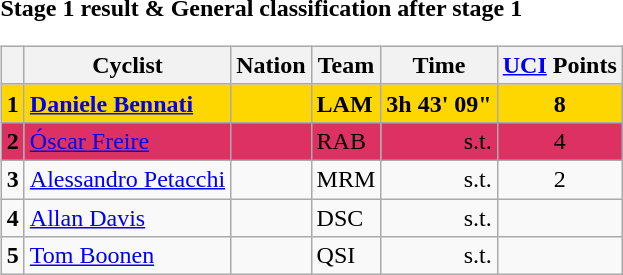<table>
<tr>
<td><strong>Stage 1 result & General classification after stage 1</strong><br><table class="wikitable">
<tr>
<th></th>
<th>Cyclist</th>
<th>Nation</th>
<th>Team</th>
<th>Time</th>
<th><a href='#'>UCI</a> Points</th>
</tr>
<tr bgcolor=gold>
<td><strong>1</strong></td>
<td><strong><a href='#'>Daniele Bennati</a></strong></td>
<td><strong></strong></td>
<td><strong>LAM</strong></td>
<td align="right"><strong>3h 43' 09"</strong></td>
<td align=center><strong>8</strong></td>
</tr>
<tr bgcolor=#DE3163>
<td><strong>2</strong></td>
<td><a href='#'>Óscar Freire</a></td>
<td></td>
<td>RAB</td>
<td align="right">s.t.</td>
<td align=center>4</td>
</tr>
<tr>
<td><strong>3</strong></td>
<td><a href='#'>Alessandro Petacchi</a></td>
<td></td>
<td>MRM</td>
<td align="right">s.t.</td>
<td align=center>2</td>
</tr>
<tr>
<td><strong>4</strong></td>
<td><a href='#'>Allan Davis</a></td>
<td></td>
<td>DSC</td>
<td align="right">s.t.</td>
<td align=center></td>
</tr>
<tr>
<td><strong>5</strong></td>
<td><a href='#'>Tom Boonen</a></td>
<td></td>
<td>QSI</td>
<td align="right">s.t.</td>
<td align=center></td>
</tr>
</table>
</td>
</tr>
<tr>
</tr>
</table>
